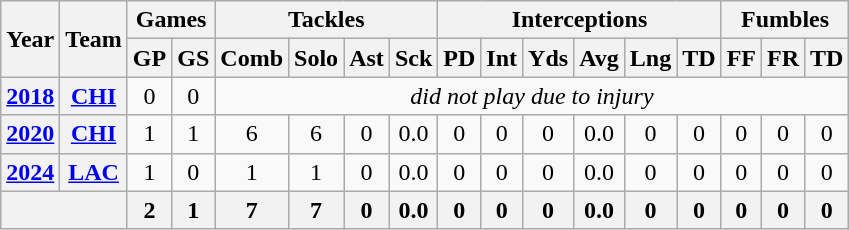<table class="wikitable" style="text-align:center;">
<tr>
<th rowspan="2">Year</th>
<th rowspan="2">Team</th>
<th colspan="2">Games</th>
<th colspan="4">Tackles</th>
<th colspan="6">Interceptions</th>
<th colspan="3">Fumbles</th>
</tr>
<tr>
<th>GP</th>
<th>GS</th>
<th>Comb</th>
<th>Solo</th>
<th>Ast</th>
<th>Sck</th>
<th>PD</th>
<th>Int</th>
<th>Yds</th>
<th>Avg</th>
<th>Lng</th>
<th>TD</th>
<th>FF</th>
<th>FR</th>
<th>TD</th>
</tr>
<tr>
<th><a href='#'>2018</a></th>
<th><a href='#'>CHI</a></th>
<td>0</td>
<td>0</td>
<td colspan="13"><em>did not play due to injury</em></td>
</tr>
<tr>
<th><a href='#'>2020</a></th>
<th><a href='#'>CHI</a></th>
<td>1</td>
<td>1</td>
<td>6</td>
<td>6</td>
<td>0</td>
<td>0.0</td>
<td>0</td>
<td>0</td>
<td>0</td>
<td>0.0</td>
<td>0</td>
<td>0</td>
<td>0</td>
<td>0</td>
<td>0</td>
</tr>
<tr>
<th><a href='#'>2024</a></th>
<th><a href='#'>LAC</a></th>
<td>1</td>
<td>0</td>
<td>1</td>
<td>1</td>
<td>0</td>
<td>0.0</td>
<td>0</td>
<td>0</td>
<td>0</td>
<td>0.0</td>
<td>0</td>
<td>0</td>
<td>0</td>
<td>0</td>
<td>0</td>
</tr>
<tr>
<th colspan="2"></th>
<th>2</th>
<th>1</th>
<th>7</th>
<th>7</th>
<th>0</th>
<th>0.0</th>
<th>0</th>
<th>0</th>
<th>0</th>
<th>0.0</th>
<th>0</th>
<th>0</th>
<th>0</th>
<th>0</th>
<th>0</th>
</tr>
</table>
